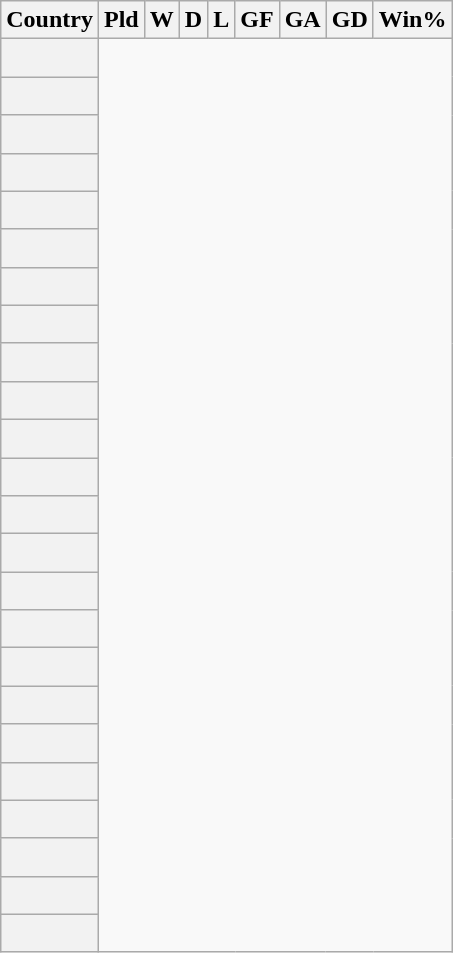<table class="wikitable sortable plainrowheaders" style="text-align:center">
<tr>
<th scope="col">Country</th>
<th scope="col">Pld</th>
<th scope="col">W</th>
<th scope="col">D</th>
<th scope="col">L</th>
<th scope="col">GF</th>
<th scope="col">GA</th>
<th scope="col">GD</th>
<th scope="col">Win%</th>
</tr>
<tr>
<th scope="row" align=left><br></th>
</tr>
<tr>
<th scope="row" align=left><br></th>
</tr>
<tr>
<th scope="row" align=left><br></th>
</tr>
<tr>
<th scope="row" align=left><br></th>
</tr>
<tr>
<th scope="row" align=left><br></th>
</tr>
<tr>
<th scope="row" align=left><br></th>
</tr>
<tr>
<th scope="row" align=left><br></th>
</tr>
<tr>
<th scope="row" align=left><br></th>
</tr>
<tr>
<th scope="row" align=left><br></th>
</tr>
<tr>
<th scope="row" align=left><br></th>
</tr>
<tr>
<th scope="row" align=left><br></th>
</tr>
<tr>
<th scope="row" align=left><br></th>
</tr>
<tr>
<th scope="row" align=left><br></th>
</tr>
<tr>
<th scope="row" align=left><br></th>
</tr>
<tr>
<th scope="row" align=left><br></th>
</tr>
<tr>
<th scope="row" align=left><br></th>
</tr>
<tr>
<th scope="row" align=left><br></th>
</tr>
<tr>
<th scope="row" align=left><br></th>
</tr>
<tr>
<th scope="row" align=left><br></th>
</tr>
<tr>
<th scope="row" align=left><br></th>
</tr>
<tr>
<th scope="row" align=left><br></th>
</tr>
<tr>
<th scope="row" align=left><br></th>
</tr>
<tr>
<th scope="row" align=left><br></th>
</tr>
<tr>
<th scope="row" align=left><br></th>
</tr>
</table>
